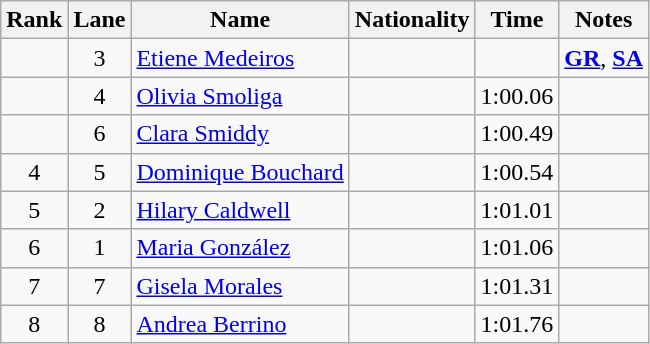<table class="wikitable sortable" style="text-align:center">
<tr>
<th>Rank</th>
<th>Lane</th>
<th>Name</th>
<th>Nationality</th>
<th>Time</th>
<th>Notes</th>
</tr>
<tr>
<td></td>
<td>3</td>
<td align=left><a href='#'>Etiene Medeiros</a></td>
<td align=left></td>
<td></td>
<td><strong><a href='#'>GR</a></strong>, <strong><a href='#'>SA</a></strong></td>
</tr>
<tr>
<td></td>
<td>4</td>
<td align=left><a href='#'>Olivia Smoliga</a></td>
<td align=left></td>
<td>1:00.06</td>
<td></td>
</tr>
<tr>
<td></td>
<td>6</td>
<td align=left><a href='#'>Clara Smiddy</a></td>
<td align=left></td>
<td>1:00.49</td>
<td></td>
</tr>
<tr>
<td>4</td>
<td>5</td>
<td align=left><a href='#'>Dominique Bouchard</a></td>
<td align=left></td>
<td>1:00.54</td>
<td></td>
</tr>
<tr>
<td>5</td>
<td>2</td>
<td align=left><a href='#'>Hilary Caldwell</a></td>
<td align=left></td>
<td>1:01.01</td>
<td></td>
</tr>
<tr>
<td>6</td>
<td>1</td>
<td align=left><a href='#'>Maria González</a></td>
<td align=left></td>
<td>1:01.06</td>
<td></td>
</tr>
<tr>
<td>7</td>
<td>7</td>
<td align=left><a href='#'>Gisela Morales</a></td>
<td align=left></td>
<td>1:01.31</td>
<td></td>
</tr>
<tr>
<td>8</td>
<td>8</td>
<td align=left><a href='#'>Andrea Berrino</a></td>
<td align=left></td>
<td>1:01.76</td>
<td></td>
</tr>
</table>
